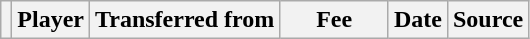<table class="wikitable plainrowheaders sortable">
<tr>
<th></th>
<th scope="col">Player</th>
<th>Transferred from</th>
<th style="width: 65px;">Fee</th>
<th scope="col">Date</th>
<th scope="col">Source</th>
</tr>
</table>
